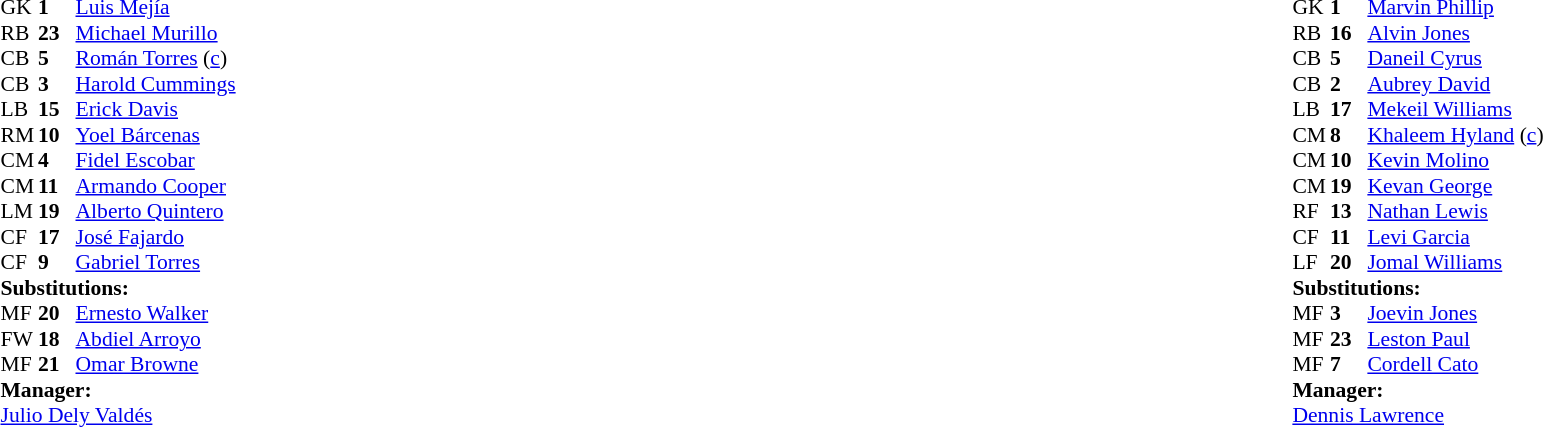<table width="100%">
<tr>
<td valign="top" width="40%"><br><table style="font-size:90%" cellspacing="0" cellpadding="0">
<tr>
<th width=25></th>
<th width=25></th>
</tr>
<tr>
<td>GK</td>
<td><strong>1</strong></td>
<td><a href='#'>Luis Mejía</a></td>
</tr>
<tr>
<td>RB</td>
<td><strong>23</strong></td>
<td><a href='#'>Michael Murillo</a></td>
</tr>
<tr>
<td>CB</td>
<td><strong>5</strong></td>
<td><a href='#'>Román Torres</a> (<a href='#'>c</a>)</td>
</tr>
<tr>
<td>CB</td>
<td><strong>3</strong></td>
<td><a href='#'>Harold Cummings</a></td>
</tr>
<tr>
<td>LB</td>
<td><strong>15</strong></td>
<td><a href='#'>Erick Davis</a></td>
</tr>
<tr>
<td>RM</td>
<td><strong>10</strong></td>
<td><a href='#'>Yoel Bárcenas</a></td>
</tr>
<tr>
<td>CM</td>
<td><strong>4</strong></td>
<td><a href='#'>Fidel Escobar</a></td>
</tr>
<tr>
<td>CM</td>
<td><strong>11</strong></td>
<td><a href='#'>Armando Cooper</a></td>
</tr>
<tr>
<td>LM</td>
<td><strong>19</strong></td>
<td><a href='#'>Alberto Quintero</a></td>
<td></td>
<td></td>
</tr>
<tr>
<td>CF</td>
<td><strong>17</strong></td>
<td><a href='#'>José Fajardo</a></td>
<td></td>
<td></td>
</tr>
<tr>
<td>CF</td>
<td><strong>9</strong></td>
<td><a href='#'>Gabriel Torres</a></td>
<td></td>
<td></td>
</tr>
<tr>
<td colspan=3><strong>Substitutions:</strong></td>
</tr>
<tr>
<td>MF</td>
<td><strong>20</strong></td>
<td><a href='#'>Ernesto Walker</a></td>
<td></td>
<td></td>
</tr>
<tr>
<td>FW</td>
<td><strong>18</strong></td>
<td><a href='#'>Abdiel Arroyo</a></td>
<td></td>
<td></td>
</tr>
<tr>
<td>MF</td>
<td><strong>21</strong></td>
<td><a href='#'>Omar Browne</a></td>
<td></td>
<td></td>
</tr>
<tr>
<td colspan=3><strong>Manager:</strong></td>
</tr>
<tr>
<td colspan=3><a href='#'>Julio Dely Valdés</a></td>
</tr>
</table>
</td>
<td valign="top"></td>
<td valign="top" width="50%"><br><table style="font-size:90%; margin:auto" cellspacing="0" cellpadding="0">
<tr>
<th width=25></th>
<th width=25></th>
</tr>
<tr>
<td>GK</td>
<td><strong>1</strong></td>
<td><a href='#'>Marvin Phillip</a></td>
</tr>
<tr>
<td>RB</td>
<td><strong>16</strong></td>
<td><a href='#'>Alvin Jones</a></td>
</tr>
<tr>
<td>CB</td>
<td><strong>5</strong></td>
<td><a href='#'>Daneil Cyrus</a></td>
</tr>
<tr>
<td>CB</td>
<td><strong>2</strong></td>
<td><a href='#'>Aubrey David</a></td>
</tr>
<tr>
<td>LB</td>
<td><strong>17</strong></td>
<td><a href='#'>Mekeil Williams</a></td>
</tr>
<tr>
<td>CM</td>
<td><strong>8</strong></td>
<td><a href='#'>Khaleem Hyland</a> (<a href='#'>c</a>)</td>
</tr>
<tr>
<td>CM</td>
<td><strong>10</strong></td>
<td><a href='#'>Kevin Molino</a></td>
</tr>
<tr>
<td>CM</td>
<td><strong>19</strong></td>
<td><a href='#'>Kevan George</a></td>
<td></td>
<td></td>
</tr>
<tr>
<td>RF</td>
<td><strong>13</strong></td>
<td><a href='#'>Nathan Lewis</a></td>
<td></td>
<td></td>
</tr>
<tr>
<td>CF</td>
<td><strong>11</strong></td>
<td><a href='#'>Levi Garcia</a></td>
</tr>
<tr>
<td>LF</td>
<td><strong>20</strong></td>
<td><a href='#'>Jomal Williams</a></td>
<td></td>
<td></td>
</tr>
<tr>
<td colspan=3><strong>Substitutions:</strong></td>
</tr>
<tr>
<td>MF</td>
<td><strong>3</strong></td>
<td><a href='#'>Joevin Jones</a></td>
<td></td>
<td></td>
</tr>
<tr>
<td>MF</td>
<td><strong>23</strong></td>
<td><a href='#'>Leston Paul</a></td>
<td></td>
<td></td>
</tr>
<tr>
<td>MF</td>
<td><strong>7</strong></td>
<td><a href='#'>Cordell Cato</a></td>
<td></td>
<td></td>
</tr>
<tr>
<td colspan=3><strong>Manager:</strong></td>
</tr>
<tr>
<td colspan=3><a href='#'>Dennis Lawrence</a></td>
</tr>
</table>
</td>
</tr>
</table>
